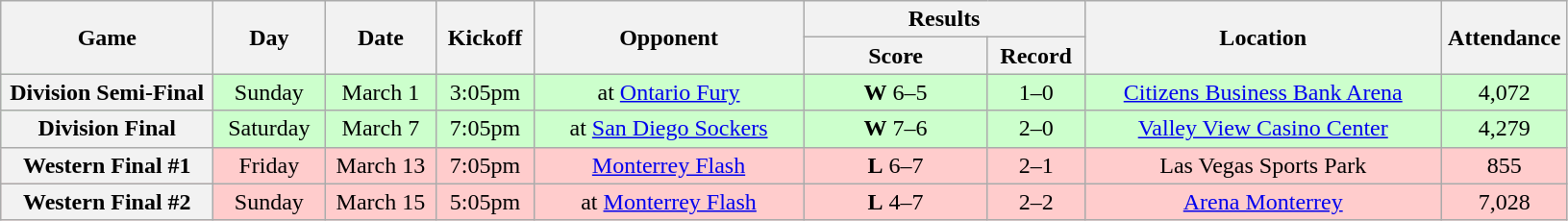<table class="wikitable">
<tr>
<th rowspan="2" width="140">Game</th>
<th rowspan="2" width="70">Day</th>
<th rowspan="2" width="70">Date</th>
<th rowspan="2" width="60">Kickoff</th>
<th rowspan="2" width="180">Opponent</th>
<th colspan="2" width="180">Results</th>
<th rowspan="2" width="240">Location</th>
<th rowspan="2" width="80">Attendance</th>
</tr>
<tr>
<th width="120">Score</th>
<th width="60">Record</th>
</tr>
<tr style="text-align:center; background:#ccffcc;">
<th>Division Semi-Final</th>
<td>Sunday</td>
<td>March 1</td>
<td>3:05pm</td>
<td>at <a href='#'>Ontario Fury</a></td>
<td><strong>W</strong> 6–5</td>
<td>1–0</td>
<td><a href='#'>Citizens Business Bank Arena</a></td>
<td>4,072</td>
</tr>
<tr style="text-align:center; background:#ccffcc;">
<th>Division Final</th>
<td>Saturday</td>
<td>March 7</td>
<td>7:05pm</td>
<td>at <a href='#'>San Diego Sockers</a></td>
<td><strong>W</strong> 7–6</td>
<td>2–0</td>
<td><a href='#'>Valley View Casino Center</a></td>
<td>4,279</td>
</tr>
<tr style="text-align:center; background:#ffcccc;">
<th>Western Final #1</th>
<td>Friday</td>
<td>March 13</td>
<td>7:05pm</td>
<td><a href='#'>Monterrey Flash</a></td>
<td><strong>L</strong> 6–7</td>
<td>2–1</td>
<td>Las Vegas Sports Park</td>
<td>855</td>
</tr>
<tr style="text-align:center; background:#ffcccc;">
<th>Western Final #2</th>
<td>Sunday</td>
<td>March 15</td>
<td>5:05pm</td>
<td>at <a href='#'>Monterrey Flash</a></td>
<td><strong>L</strong> 4–7</td>
<td>2–2</td>
<td><a href='#'>Arena Monterrey</a></td>
<td>7,028</td>
</tr>
</table>
